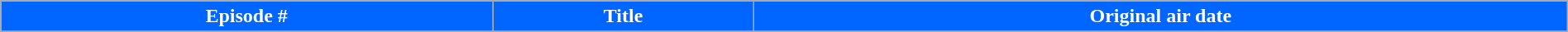<table class="wikitable plainrowheaders" style="width: 100%; margin-right: 0;">
<tr>
<th style="background: #0066ff; color: #ffffff;">Episode #</th>
<th style="background: #0066ff; color: #ffffff;">Title</th>
<th style="background: #0066ff; color: #ffffff;">Original air date</th>
</tr>
<tr>
</tr>
</table>
